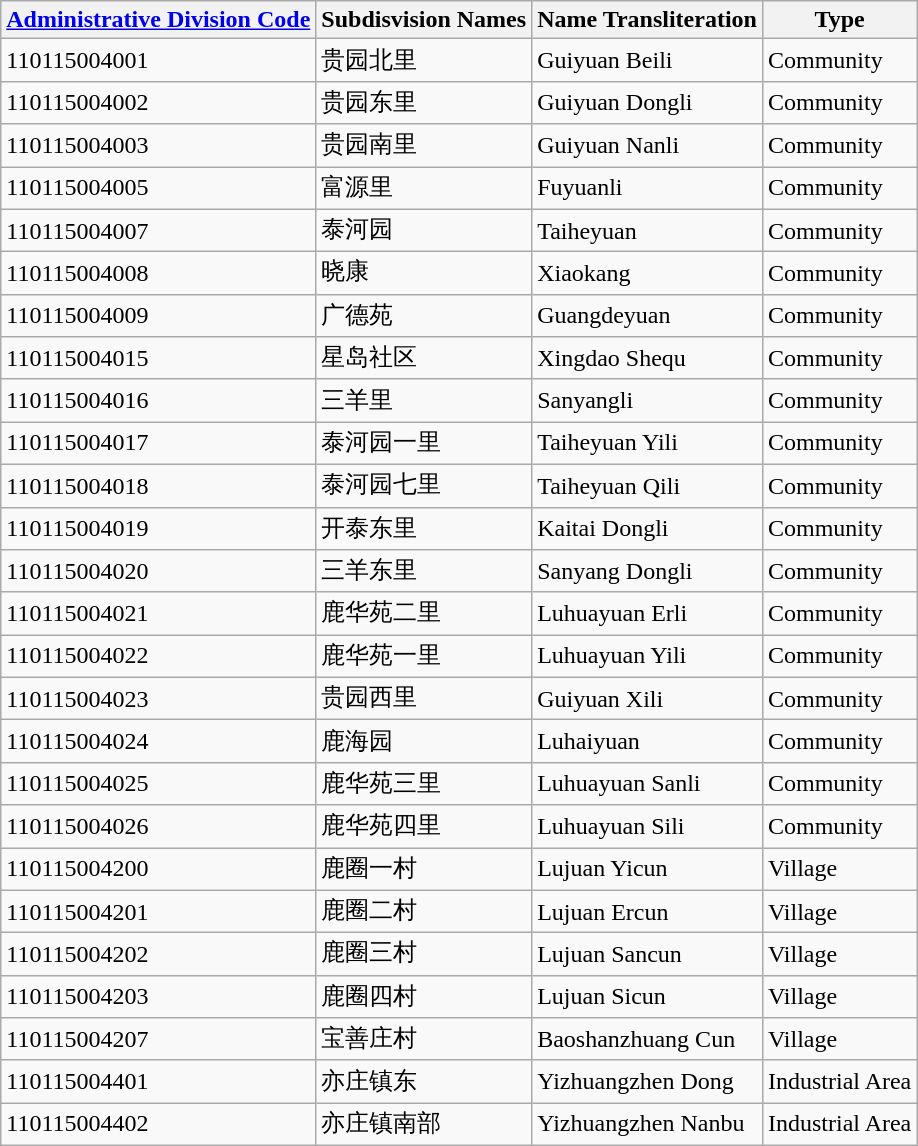<table class="wikitable sortable">
<tr>
<th><a href='#'>Administrative Division Code</a></th>
<th>Subdisvision Names</th>
<th>Name Transliteration</th>
<th>Type</th>
</tr>
<tr>
<td>110115004001</td>
<td>贵园北里</td>
<td>Guiyuan Beili</td>
<td>Community</td>
</tr>
<tr>
<td>110115004002</td>
<td>贵园东里</td>
<td>Guiyuan Dongli</td>
<td>Community</td>
</tr>
<tr>
<td>110115004003</td>
<td>贵园南里</td>
<td>Guiyuan Nanli</td>
<td>Community</td>
</tr>
<tr>
<td>110115004005</td>
<td>富源里</td>
<td>Fuyuanli</td>
<td>Community</td>
</tr>
<tr>
<td>110115004007</td>
<td>泰河园</td>
<td>Taiheyuan</td>
<td>Community</td>
</tr>
<tr>
<td>110115004008</td>
<td>晓康</td>
<td>Xiaokang</td>
<td>Community</td>
</tr>
<tr>
<td>110115004009</td>
<td>广德苑</td>
<td>Guangdeyuan</td>
<td>Community</td>
</tr>
<tr>
<td>110115004015</td>
<td>星岛社区</td>
<td>Xingdao Shequ</td>
<td>Community</td>
</tr>
<tr>
<td>110115004016</td>
<td>三羊里</td>
<td>Sanyangli</td>
<td>Community</td>
</tr>
<tr>
<td>110115004017</td>
<td>泰河园一里</td>
<td>Taiheyuan Yili</td>
<td>Community</td>
</tr>
<tr>
<td>110115004018</td>
<td>泰河园七里</td>
<td>Taiheyuan Qili</td>
<td>Community</td>
</tr>
<tr>
<td>110115004019</td>
<td>开泰东里</td>
<td>Kaitai Dongli</td>
<td>Community</td>
</tr>
<tr>
<td>110115004020</td>
<td>三羊东里</td>
<td>Sanyang Dongli</td>
<td>Community</td>
</tr>
<tr>
<td>110115004021</td>
<td>鹿华苑二里</td>
<td>Luhuayuan Erli</td>
<td>Community</td>
</tr>
<tr>
<td>110115004022</td>
<td>鹿华苑一里</td>
<td>Luhuayuan Yili</td>
<td>Community</td>
</tr>
<tr>
<td>110115004023</td>
<td>贵园西里</td>
<td>Guiyuan Xili</td>
<td>Community</td>
</tr>
<tr>
<td>110115004024</td>
<td>鹿海园</td>
<td>Luhaiyuan</td>
<td>Community</td>
</tr>
<tr>
<td>110115004025</td>
<td>鹿华苑三里</td>
<td>Luhuayuan Sanli</td>
<td>Community</td>
</tr>
<tr>
<td>110115004026</td>
<td>鹿华苑四里</td>
<td>Luhuayuan Sili</td>
<td>Community</td>
</tr>
<tr>
<td>110115004200</td>
<td>鹿圈一村</td>
<td>Lujuan Yicun</td>
<td>Village</td>
</tr>
<tr>
<td>110115004201</td>
<td>鹿圈二村</td>
<td>Lujuan Ercun</td>
<td>Village</td>
</tr>
<tr>
<td>110115004202</td>
<td>鹿圈三村</td>
<td>Lujuan Sancun</td>
<td>Village</td>
</tr>
<tr>
<td>110115004203</td>
<td>鹿圈四村</td>
<td>Lujuan Sicun</td>
<td>Village</td>
</tr>
<tr>
<td>110115004207</td>
<td>宝善庄村</td>
<td>Baoshanzhuang Cun</td>
<td>Village</td>
</tr>
<tr>
<td>110115004401</td>
<td>亦庄镇东</td>
<td>Yizhuangzhen Dong</td>
<td>Industrial Area</td>
</tr>
<tr>
<td>110115004402</td>
<td>亦庄镇南部</td>
<td>Yizhuangzhen Nanbu</td>
<td>Industrial Area</td>
</tr>
</table>
